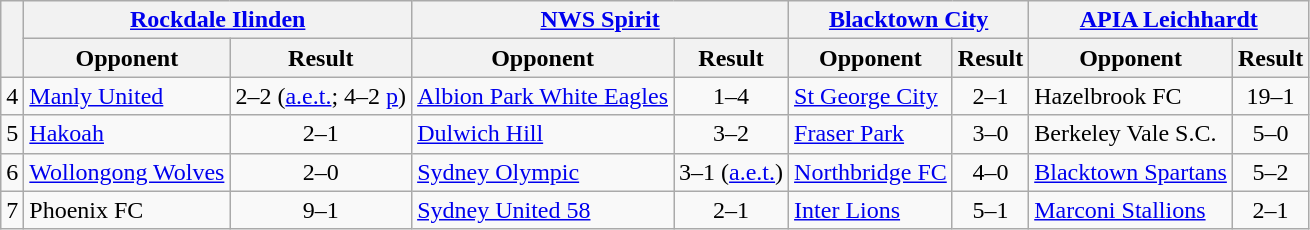<table class="wikitable" style="text-align:center">
<tr>
<th scope="col" rowspan="2"></th>
<th colspan="2"><a href='#'>Rockdale Ilinden</a></th>
<th colspan="2"><a href='#'>NWS Spirit</a></th>
<th colspan="2"><a href='#'>Blacktown City</a></th>
<th colspan="2"><a href='#'>APIA Leichhardt</a></th>
</tr>
<tr>
<th scope="col">Opponent</th>
<th scope="col">Result</th>
<th scope="col">Opponent</th>
<th scope="col">Result</th>
<th scope="col">Opponent</th>
<th scope="col">Result</th>
<th scope="col">Opponent</th>
<th scope="col">Result</th>
</tr>
<tr>
<td>4</td>
<td style="text-align:left"><a href='#'>Manly United</a></td>
<td>2–2 (<a href='#'>a.e.t.</a>; 4–2 <a href='#'>p</a>)</td>
<td style="text-align:left"><a href='#'>Albion Park White Eagles</a></td>
<td>1–4</td>
<td style="text-align:left"><a href='#'>St George City</a></td>
<td>2–1</td>
<td style="text-align:left">Hazelbrook FC</td>
<td>19–1</td>
</tr>
<tr>
<td>5</td>
<td style="text-align:left"><a href='#'>Hakoah</a></td>
<td>2–1</td>
<td style="text-align:left"><a href='#'>Dulwich Hill</a></td>
<td>3–2</td>
<td style="text-align:left"><a href='#'>Fraser Park</a></td>
<td>3–0</td>
<td style="text-align:left">Berkeley Vale S.C.</td>
<td>5–0</td>
</tr>
<tr>
<td>6</td>
<td style="text-align:left"><a href='#'>Wollongong Wolves</a></td>
<td>2–0</td>
<td style="text-align:left"><a href='#'>Sydney Olympic</a></td>
<td>3–1 (<a href='#'>a.e.t.</a>)</td>
<td style="text-align:left"><a href='#'>Northbridge FC</a></td>
<td>4–0</td>
<td style="text-align:left"><a href='#'>Blacktown Spartans</a></td>
<td>5–2</td>
</tr>
<tr>
<td>7</td>
<td style="text-align:left">Phoenix FC</td>
<td>9–1</td>
<td style="text-align:left"><a href='#'>Sydney United 58</a></td>
<td>2–1</td>
<td style="text-align:left"><a href='#'>Inter Lions</a></td>
<td>5–1</td>
<td style="text-align:left"><a href='#'>Marconi Stallions</a></td>
<td>2–1</td>
</tr>
</table>
